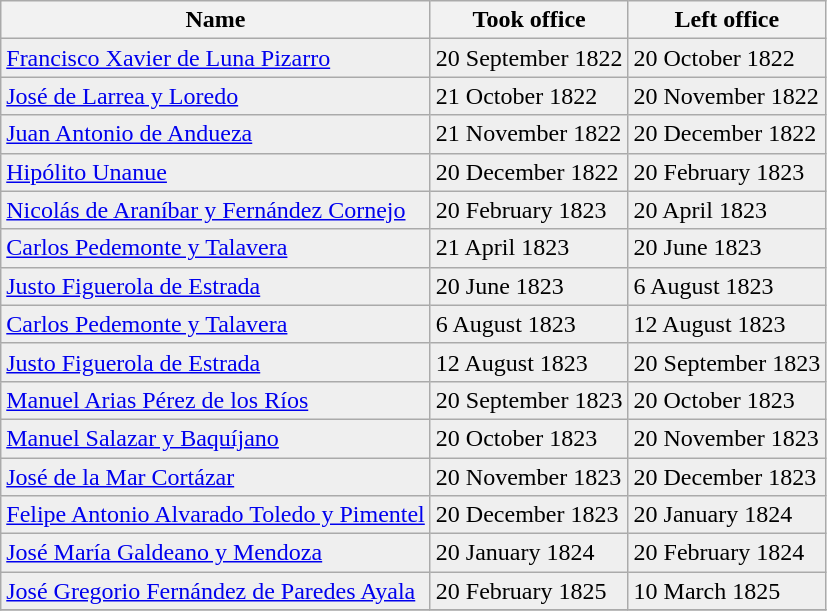<table class="wikitable">
<tr>
<th>Name</th>
<th>Took office</th>
<th>Left office</th>
</tr>
<tr bgcolor="efefef">
<td><a href='#'>Francisco Xavier de Luna Pizarro</a></td>
<td>20 September 1822</td>
<td>20 October 1822</td>
</tr>
<tr bgcolor="efefef">
<td><a href='#'>José de Larrea y Loredo</a></td>
<td>21 October 1822</td>
<td>20 November 1822</td>
</tr>
<tr bgcolor="efefef">
<td><a href='#'>Juan Antonio de Andueza</a></td>
<td>21 November 1822</td>
<td>20 December 1822</td>
</tr>
<tr bgcolor="efefef">
<td><a href='#'>Hipólito Unanue</a></td>
<td>20 December 1822</td>
<td>20 February 1823</td>
</tr>
<tr bgcolor="efefef">
<td><a href='#'>Nicolás de Araníbar y Fernández Cornejo</a></td>
<td>20 February 1823</td>
<td>20 April 1823</td>
</tr>
<tr bgcolor="efefef">
<td><a href='#'>Carlos Pedemonte y Talavera</a></td>
<td>21 April 1823</td>
<td>20 June 1823</td>
</tr>
<tr bgcolor="efefef">
<td><a href='#'>Justo Figuerola de Estrada</a></td>
<td>20 June 1823</td>
<td>6 August 1823</td>
</tr>
<tr bgcolor="efefef">
<td><a href='#'>Carlos Pedemonte y Talavera</a></td>
<td>6 August 1823</td>
<td>12 August 1823</td>
</tr>
<tr bgcolor="efefef">
<td><a href='#'>Justo Figuerola de Estrada</a></td>
<td>12 August 1823</td>
<td>20 September 1823</td>
</tr>
<tr bgcolor="efefef">
<td><a href='#'>Manuel Arias Pérez de los Ríos</a></td>
<td>20 September 1823</td>
<td>20 October 1823</td>
</tr>
<tr bgcolor="efefef">
<td><a href='#'>Manuel Salazar y Baquíjano</a></td>
<td>20 October 1823</td>
<td>20 November 1823</td>
</tr>
<tr bgcolor="efefef">
<td><a href='#'>José de la Mar Cortázar</a></td>
<td>20 November 1823</td>
<td>20 December 1823</td>
</tr>
<tr bgcolor="efefef">
<td><a href='#'>Felipe Antonio Alvarado Toledo y Pimentel</a></td>
<td>20 December 1823</td>
<td>20 January 1824</td>
</tr>
<tr bgcolor="efefef">
<td><a href='#'>José María Galdeano y Mendoza</a></td>
<td>20 January 1824</td>
<td>20 February 1824</td>
</tr>
<tr bgcolor="efefef">
<td><a href='#'>José Gregorio Fernández de Paredes Ayala</a></td>
<td>20 February 1825</td>
<td>10 March 1825</td>
</tr>
<tr>
</tr>
</table>
